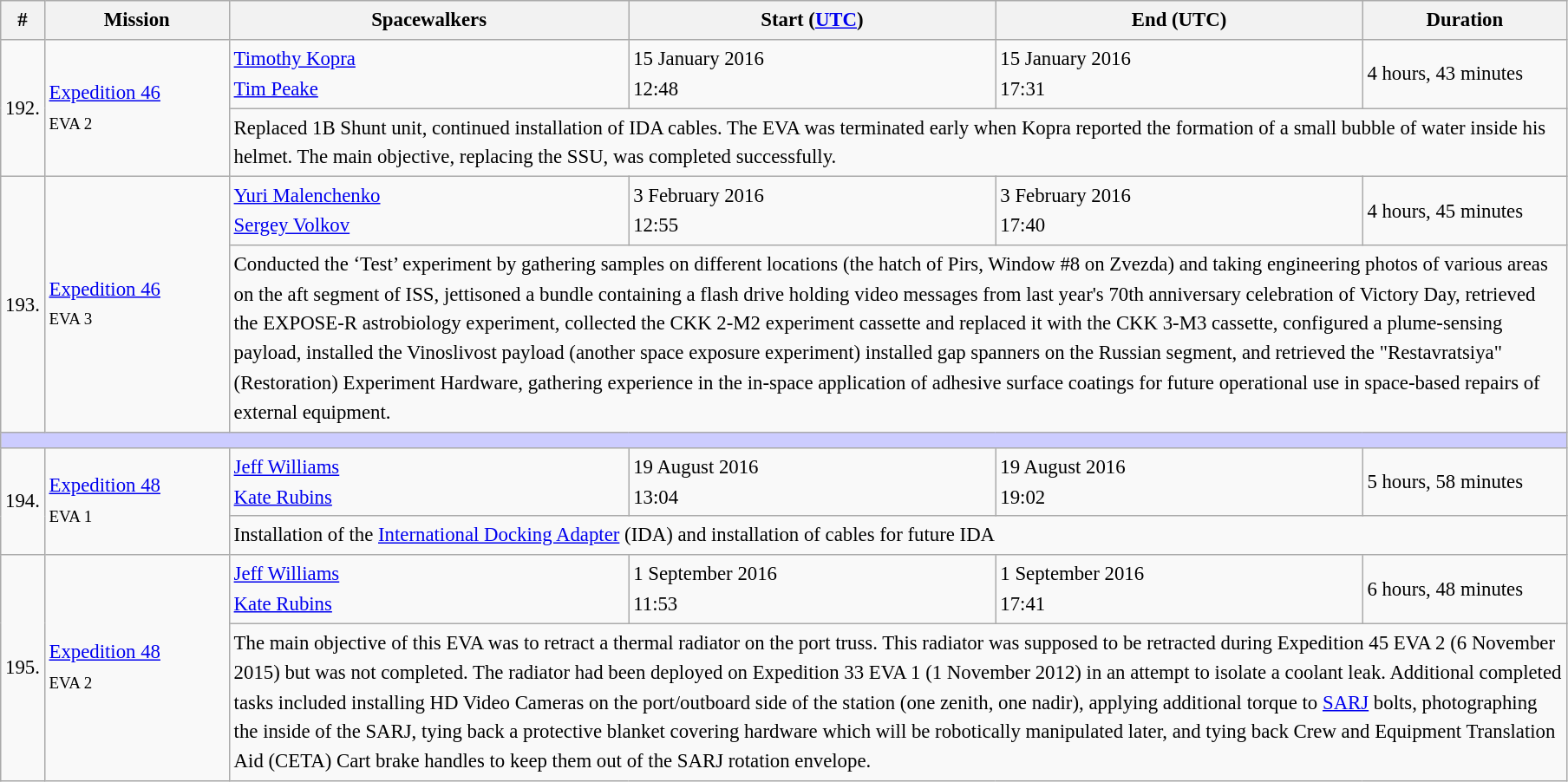<table class="wikitable sortable sticky-header" style="font-size:0.95em; line-height:1.5em;">
<tr>
<th scope="col" width="25">#</th>
<th scope="col" width="135">Mission</th>
<th scope="col" width="300">Spacewalkers</th>
<th scope="col" width="275">Start (<a href='#'>UTC</a>)</th>
<th scope="col" width="275">End (UTC)</th>
<th scope="col" width="150">Duration</th>
</tr>
<tr>
<td rowspan=2>192.</td>
<td rowspan=2><a href='#'>Expedition 46</a><br><small>EVA 2</small><br></td>
<td> <a href='#'>Timothy Kopra</a><br> <a href='#'>Tim Peake</a></td>
<td>15 January 2016<br>12:48</td>
<td>15 January 2016<br>17:31</td>
<td>4 hours, 43 minutes</td>
</tr>
<tr>
<td colspan=4>Replaced 1B Shunt unit, continued installation of IDA cables. The EVA was terminated early when Kopra reported the formation of a small bubble of water inside his helmet. The main objective, replacing the SSU, was completed successfully.</td>
</tr>
<tr>
<td rowspan=2>193.</td>
<td rowspan=2><a href='#'>Expedition 46</a><br><small>EVA 3</small><br></td>
<td> <a href='#'>Yuri Malenchenko</a><br> <a href='#'>Sergey Volkov</a></td>
<td>3 February 2016<br>12:55</td>
<td>3 February 2016<br>17:40</td>
<td>4 hours, 45 minutes</td>
</tr>
<tr>
<td colspan=4>Conducted the ‘Test’ experiment by gathering samples on different locations (the hatch of Pirs, Window #8 on Zvezda) and taking engineering photos of various areas on the aft segment of ISS, jettisoned a bundle containing a flash drive holding video messages from last year's 70th anniversary celebration of Victory Day, retrieved the EXPOSE-R astrobiology experiment, collected the CKK 2-M2 experiment cassette and replaced it with the CKK 3-M3 cassette, configured a plume-sensing payload, installed the Vinoslivost payload (another space exposure experiment) installed gap spanners on the Russian segment, and retrieved the "Restavratsiya" (Restoration) Experiment Hardware, gathering experience in the in-space application of adhesive surface coatings for future operational use in space-based repairs of external equipment.</td>
</tr>
<tr>
<td colspan=7 bgcolor=#ccccff height="5px"></td>
</tr>
<tr>
<td rowspan=2>194.</td>
<td rowspan=2><a href='#'>Expedition 48</a><br><small>EVA 1</small><br></td>
<td> <a href='#'>Jeff Williams</a><br> <a href='#'>Kate Rubins</a></td>
<td>19 August 2016<br>13:04</td>
<td>19 August 2016<br>19:02</td>
<td>5 hours, 58 minutes</td>
</tr>
<tr>
<td colspan="4">Installation of the <a href='#'>International Docking Adapter</a> (IDA) and installation of cables for future IDA</td>
</tr>
<tr>
<td rowspan=2>195.</td>
<td rowspan=2><a href='#'>Expedition 48</a><br><small>EVA 2</small><br></td>
<td> <a href='#'>Jeff Williams</a><br> <a href='#'>Kate Rubins</a></td>
<td>1 September 2016<br>11:53</td>
<td>1 September 2016<br>17:41</td>
<td>6 hours, 48 minutes</td>
</tr>
<tr>
<td colspan="4">The main objective of this EVA was to retract a thermal radiator on the port truss. This radiator was supposed to be retracted during Expedition 45 EVA 2 (6 November 2015) but was not completed. The radiator had been deployed on Expedition 33 EVA 1 (1 November 2012) in an attempt to isolate a coolant leak. Additional completed tasks included installing HD Video Cameras on the port/outboard side of the station (one zenith, one nadir), applying additional torque to <a href='#'>SARJ</a> bolts, photographing the inside of the SARJ, tying back a protective blanket covering hardware which will be robotically manipulated later, and tying back Crew and Equipment Translation Aid (CETA) Cart brake handles to keep them out of the SARJ rotation envelope.</td>
</tr>
</table>
